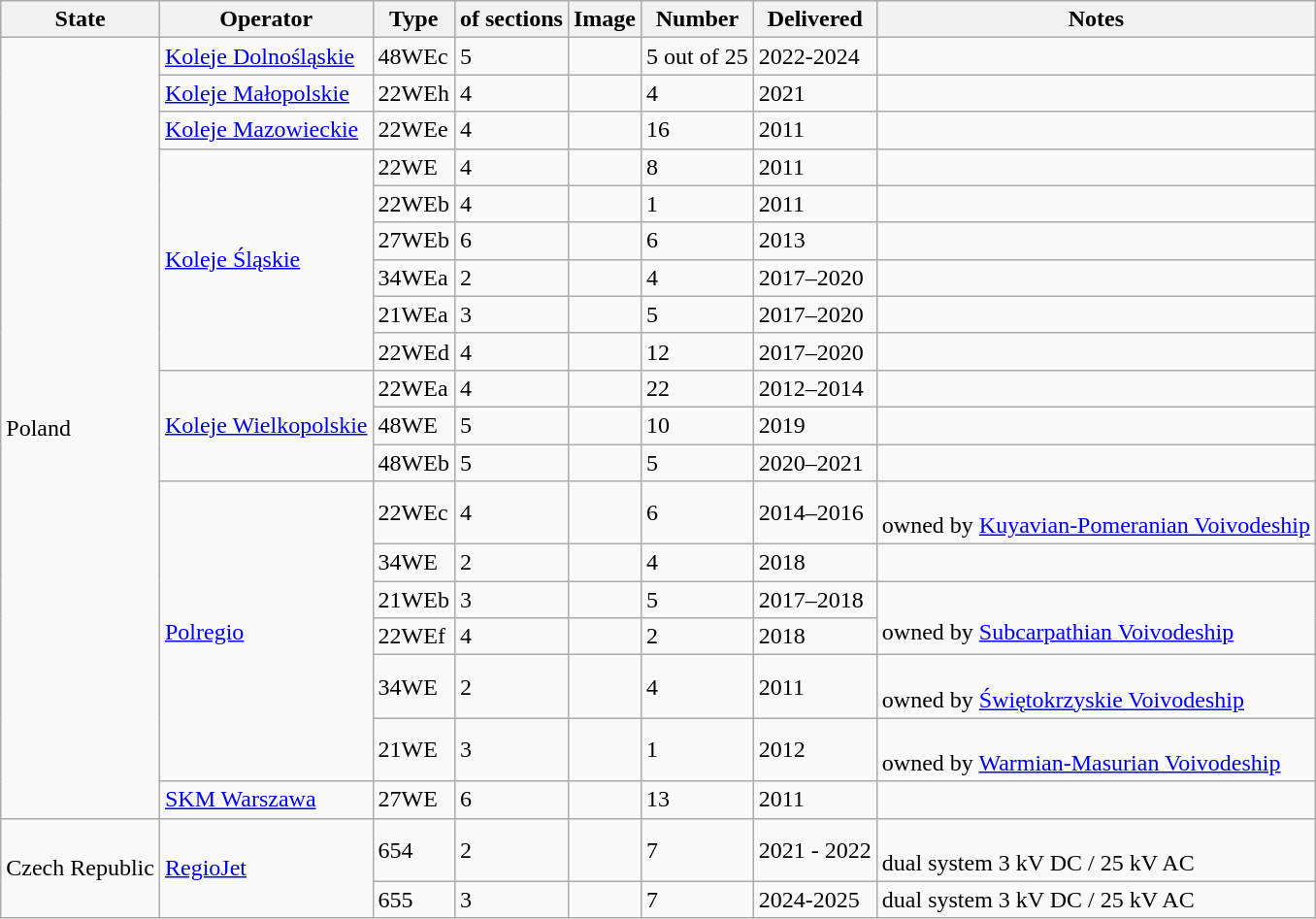<table class="wikitable sortable">
<tr>
<th>State</th>
<th>Operator</th>
<th>Type</th>
<th> of sections</th>
<th>Image</th>
<th data-sort-type="number">Number</th>
<th data-sort-type="number">Delivered</th>
<th class="unsortable">Notes</th>
</tr>
<tr>
<td rowspan="19">Poland</td>
<td><a href='#'>Koleje Dolnośląskie</a></td>
<td>48WEc</td>
<td>5</td>
<td></td>
<td>5 out of 25</td>
<td>2022-2024</td>
<td></td>
</tr>
<tr>
<td><a href='#'>Koleje Małopolskie</a></td>
<td>22WEh</td>
<td>4</td>
<td></td>
<td>4</td>
<td>2021</td>
<td></td>
</tr>
<tr>
<td><a href='#'>Koleje Mazowieckie</a></td>
<td>22WEe</td>
<td>4</td>
<td></td>
<td>16</td>
<td>2011</td>
<td></td>
</tr>
<tr>
<td rowspan="6"><a href='#'>Koleje Śląskie</a></td>
<td>22WE</td>
<td>4</td>
<td></td>
<td>8</td>
<td>2011</td>
<td></td>
</tr>
<tr>
<td>22WEb</td>
<td>4</td>
<td></td>
<td>1</td>
<td>2011</td>
<td></td>
</tr>
<tr>
<td>27WEb</td>
<td>6</td>
<td></td>
<td>6</td>
<td>2013</td>
<td></td>
</tr>
<tr>
<td>34WEa</td>
<td>2</td>
<td></td>
<td>4</td>
<td>2017–2020</td>
<td></td>
</tr>
<tr>
<td>21WEa</td>
<td>3</td>
<td></td>
<td>5</td>
<td>2017–2020</td>
<td></td>
</tr>
<tr>
<td>22WEd</td>
<td>4</td>
<td></td>
<td>12</td>
<td>2017–2020</td>
<td></td>
</tr>
<tr>
<td rowspan="3"><a href='#'>Koleje Wielkopolskie</a></td>
<td>22WEa</td>
<td>4</td>
<td></td>
<td>22</td>
<td>2012–2014</td>
<td></td>
</tr>
<tr>
<td>48WE</td>
<td>5</td>
<td></td>
<td>10</td>
<td>2019</td>
<td></td>
</tr>
<tr>
<td>48WEb</td>
<td>5</td>
<td></td>
<td>5</td>
<td>2020–2021</td>
<td></td>
</tr>
<tr>
<td rowspan="6"><a href='#'>Polregio</a></td>
<td>22WEc</td>
<td>4</td>
<td></td>
<td>6</td>
<td>2014–2016</td>
<td><br>owned by <a href='#'>Kuyavian-Pomeranian Voivodeship</a></td>
</tr>
<tr>
<td>34WE</td>
<td>2</td>
<td></td>
<td>4</td>
<td>2018</td>
<td></td>
</tr>
<tr>
<td>21WEb</td>
<td>3</td>
<td></td>
<td>5</td>
<td>2017–2018</td>
<td rowspan="2"><br>owned by <a href='#'>Subcarpathian Voivodeship</a></td>
</tr>
<tr>
<td>22WEf</td>
<td>4</td>
<td></td>
<td>2</td>
<td>2018</td>
</tr>
<tr>
<td>34WE</td>
<td>2</td>
<td></td>
<td>4</td>
<td>2011</td>
<td><br>owned by <a href='#'>Świętokrzyskie Voivodeship</a></td>
</tr>
<tr>
<td>21WE</td>
<td>3</td>
<td></td>
<td>1</td>
<td>2012</td>
<td><br>owned by <a href='#'>Warmian-Masurian Voivodeship</a></td>
</tr>
<tr>
<td><a href='#'>SKM Warszawa</a></td>
<td>27WE</td>
<td>6</td>
<td></td>
<td>13</td>
<td>2011</td>
<td></td>
</tr>
<tr>
<td rowspan="2" style="font-style:normal">Czech Republic</td>
<td rowspan="2"><a href='#'>RegioJet</a></td>
<td>654</td>
<td>2</td>
<td></td>
<td>7</td>
<td>2021 - 2022</td>
<td><br>dual system 3 kV DC / 25 kV AC</td>
</tr>
<tr>
<td>655</td>
<td>3</td>
<td></td>
<td>7</td>
<td>2024-2025</td>
<td>dual system 3 kV DC / 25 kV AC</td>
</tr>
</table>
